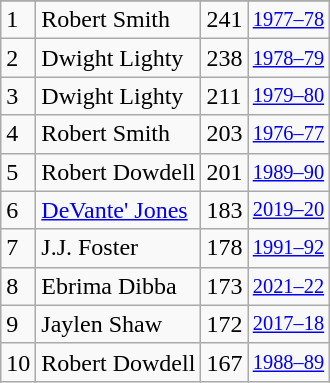<table class="wikitable">
<tr>
</tr>
<tr>
<td>1</td>
<td>Robert Smith</td>
<td>241</td>
<td style="font-size:85%;"><a href='#'>1977–78</a></td>
</tr>
<tr>
<td>2</td>
<td>Dwight Lighty</td>
<td>238</td>
<td style="font-size:85%;"><a href='#'>1978–79</a></td>
</tr>
<tr>
<td>3</td>
<td>Dwight Lighty</td>
<td>211</td>
<td style="font-size:85%;"><a href='#'>1979–80</a></td>
</tr>
<tr>
<td>4</td>
<td>Robert Smith</td>
<td>203</td>
<td style="font-size:85%;"><a href='#'>1976–77</a></td>
</tr>
<tr>
<td>5</td>
<td>Robert Dowdell</td>
<td>201</td>
<td style="font-size:85%;"><a href='#'>1989–90</a></td>
</tr>
<tr>
<td>6</td>
<td><a href='#'>DeVante' Jones</a></td>
<td>183</td>
<td style="font-size:85%;"><a href='#'>2019–20</a></td>
</tr>
<tr>
<td>7</td>
<td>J.J. Foster</td>
<td>178</td>
<td style="font-size:85%;"><a href='#'>1991–92</a></td>
</tr>
<tr>
<td>8</td>
<td>Ebrima Dibba</td>
<td>173</td>
<td style="font-size:85%;"><a href='#'>2021–22</a></td>
</tr>
<tr>
<td>9</td>
<td>Jaylen Shaw</td>
<td>172</td>
<td style="font-size:85%;"><a href='#'>2017–18</a></td>
</tr>
<tr>
<td>10</td>
<td>Robert Dowdell</td>
<td>167</td>
<td style="font-size:85%;"><a href='#'>1988–89</a></td>
</tr>
</table>
